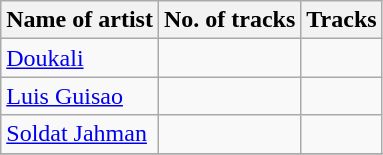<table class="wikitable">
<tr>
<th><strong>Name of artist</strong></th>
<th><strong>No. of tracks</strong></th>
<th>Tracks</th>
</tr>
<tr>
<td><a href='#'>Doukali</a></td>
<td></td>
<td></td>
</tr>
<tr>
<td><a href='#'>Luis Guisao</a></td>
<td></td>
<td></td>
</tr>
<tr>
<td><a href='#'>Soldat Jahman</a></td>
<td></td>
<td></td>
</tr>
<tr>
</tr>
</table>
